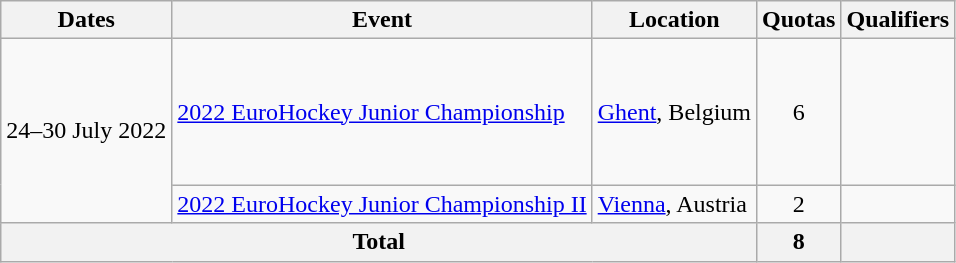<table class="wikitable">
<tr>
<th>Dates</th>
<th>Event</th>
<th>Location</th>
<th>Quotas</th>
<th>Qualifiers</th>
</tr>
<tr>
<td rowspan=2>24–30 July 2022</td>
<td><a href='#'>2022 EuroHockey Junior Championship</a></td>
<td><a href='#'>Ghent</a>, Belgium</td>
<td align=center>6</td>
<td><br><br><br><br><br></td>
</tr>
<tr>
<td><a href='#'>2022 EuroHockey Junior Championship II</a></td>
<td><a href='#'>Vienna</a>, Austria</td>
<td align=center>2</td>
<td><br></td>
</tr>
<tr>
<th colspan=3>Total</th>
<th>8</th>
<th></th>
</tr>
</table>
